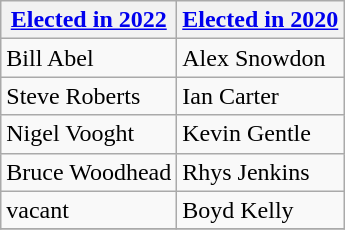<table class="wikitable">
<tr>
<th><a href='#'>Elected in 2022</a></th>
<th><a href='#'>Elected in 2020</a></th>
</tr>
<tr>
<td>Bill Abel</td>
<td>Alex Snowdon</td>
</tr>
<tr>
<td>Steve Roberts</td>
<td>Ian Carter</td>
</tr>
<tr>
<td>Nigel Vooght</td>
<td>Kevin Gentle</td>
</tr>
<tr>
<td>Bruce Woodhead</td>
<td>Rhys Jenkins</td>
</tr>
<tr>
<td>vacant</td>
<td>Boyd Kelly</td>
</tr>
<tr>
</tr>
</table>
